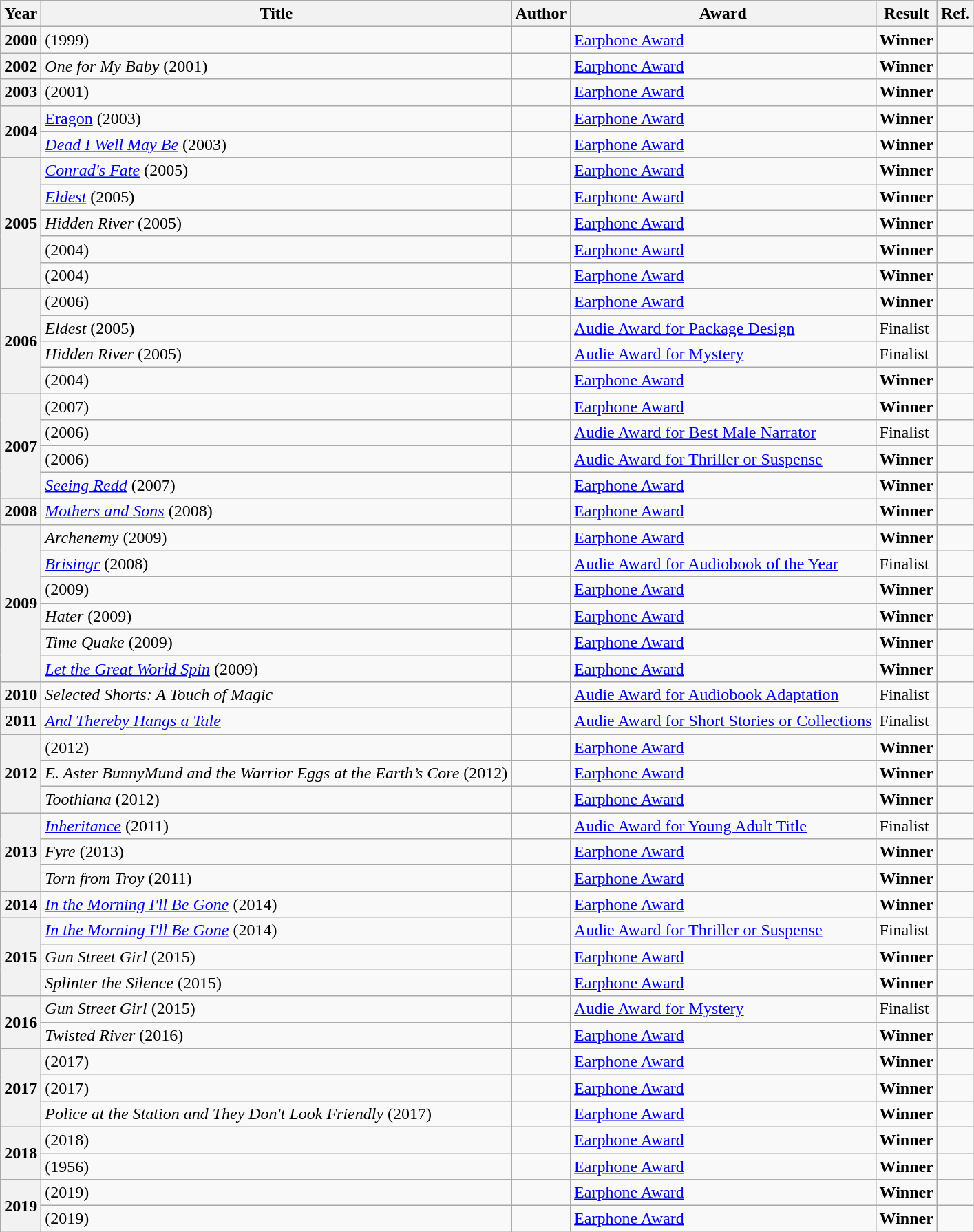<table class="wikitable sortable mw-collapsible">
<tr>
<th>Year</th>
<th>Title</th>
<th>Author</th>
<th>Award</th>
<th>Result</th>
<th>Ref.</th>
</tr>
<tr>
<th>2000</th>
<td><em></em> (1999)</td>
<td></td>
<td><a href='#'>Earphone Award</a></td>
<td><strong>Winner</strong></td>
<td></td>
</tr>
<tr>
<th>2002</th>
<td><em>One for My Baby</em> (2001)</td>
<td></td>
<td><a href='#'>Earphone Award</a></td>
<td><strong>Winner</strong></td>
<td></td>
</tr>
<tr>
<th>2003</th>
<td><em></em> (2001)</td>
<td></td>
<td><a href='#'>Earphone Award</a></td>
<td><strong>Winner</strong></td>
<td></td>
</tr>
<tr>
<th rowspan="2">2004</th>
<td><a href='#'>Eragon</a> (2003)</td>
<td></td>
<td><a href='#'>Earphone Award</a></td>
<td><strong>Winner</strong></td>
<td></td>
</tr>
<tr>
<td><em><a href='#'>Dead I Well May Be</a></em> (2003)</td>
<td></td>
<td><a href='#'>Earphone Award</a></td>
<td><strong>Winner</strong></td>
<td></td>
</tr>
<tr>
<th rowspan="5">2005</th>
<td><em><a href='#'>Conrad's Fate</a></em> (2005)</td>
<td></td>
<td><a href='#'>Earphone Award</a></td>
<td><strong>Winner</strong></td>
<td></td>
</tr>
<tr>
<td><em><a href='#'>Eldest</a></em> (2005)</td>
<td></td>
<td><a href='#'>Earphone Award</a></td>
<td><strong>Winner</strong></td>
<td></td>
</tr>
<tr>
<td><em>Hidden River</em> (2005)</td>
<td></td>
<td><a href='#'>Earphone Award</a></td>
<td><strong>Winner</strong></td>
<td></td>
</tr>
<tr>
<td><em></em> (2004)</td>
<td></td>
<td><a href='#'>Earphone Award</a></td>
<td><strong>Winner</strong></td>
<td></td>
</tr>
<tr>
<td><em></em> (2004)</td>
<td></td>
<td><a href='#'>Earphone Award</a></td>
<td><strong>Winner</strong></td>
<td></td>
</tr>
<tr>
<th rowspan="4">2006</th>
<td><em></em> (2006)</td>
<td></td>
<td><a href='#'>Earphone Award</a></td>
<td><strong>Winner</strong></td>
<td></td>
</tr>
<tr>
<td><em>Eldest</em> (2005)</td>
<td></td>
<td><a href='#'>Audie Award for Package Design</a></td>
<td>Finalist</td>
<td></td>
</tr>
<tr>
<td><em>Hidden River</em> (2005)</td>
<td></td>
<td><a href='#'>Audie Award for Mystery</a></td>
<td>Finalist</td>
<td></td>
</tr>
<tr>
<td><em></em> (2004)</td>
<td></td>
<td><a href='#'>Earphone Award</a></td>
<td><strong>Winner</strong></td>
<td></td>
</tr>
<tr>
<th rowspan="4">2007</th>
<td><em></em> (2007)</td>
<td></td>
<td><a href='#'>Earphone Award</a></td>
<td><strong>Winner</strong></td>
<td></td>
</tr>
<tr>
<td><em></em> (2006)</td>
<td></td>
<td><a href='#'>Audie Award for Best Male Narrator</a></td>
<td>Finalist</td>
<td></td>
</tr>
<tr>
<td><em></em> (2006)</td>
<td></td>
<td><a href='#'>Audie Award for Thriller or Suspense</a></td>
<td><strong>Winner</strong></td>
<td></td>
</tr>
<tr>
<td><em><a href='#'>Seeing Redd</a></em> (2007)</td>
<td></td>
<td><a href='#'>Earphone Award</a></td>
<td><strong>Winner</strong></td>
<td></td>
</tr>
<tr>
<th>2008</th>
<td><em><a href='#'>Mothers and Sons</a></em> (2008)</td>
<td></td>
<td><a href='#'>Earphone Award</a></td>
<td><strong>Winner</strong></td>
<td></td>
</tr>
<tr>
<th rowspan="6">2009</th>
<td><em>Archenemy</em> (2009)</td>
<td></td>
<td><a href='#'>Earphone Award</a></td>
<td><strong>Winner</strong></td>
<td></td>
</tr>
<tr>
<td><em><a href='#'>Brisingr</a></em> (2008)</td>
<td></td>
<td><a href='#'>Audie Award for Audiobook of the Year</a></td>
<td>Finalist</td>
<td></td>
</tr>
<tr>
<td><em></em> (2009)</td>
<td></td>
<td><a href='#'>Earphone Award</a></td>
<td><strong>Winner</strong></td>
<td></td>
</tr>
<tr>
<td><em>Hater</em> (2009)</td>
<td></td>
<td><a href='#'>Earphone Award</a></td>
<td><strong>Winner</strong></td>
<td></td>
</tr>
<tr>
<td><em>Time Quake</em> (2009)</td>
<td></td>
<td><a href='#'>Earphone Award</a></td>
<td><strong>Winner</strong></td>
<td></td>
</tr>
<tr>
<td><em><a href='#'>Let the Great World Spin</a></em> (2009)</td>
<td></td>
<td><a href='#'>Earphone Award</a></td>
<td><strong>Winner</strong></td>
<td></td>
</tr>
<tr>
<th>2010</th>
<td><em>Selected Shorts: A Touch of Magic</em></td>
<td></td>
<td><a href='#'>Audie Award for Audiobook Adaptation</a></td>
<td>Finalist</td>
<td></td>
</tr>
<tr>
<th>2011</th>
<td><em><a href='#'>And Thereby Hangs a Tale</a></em></td>
<td></td>
<td><a href='#'>Audie Award for Short Stories or Collections</a></td>
<td>Finalist</td>
<td></td>
</tr>
<tr>
<th rowspan="3">2012</th>
<td><em></em> (2012)</td>
<td></td>
<td><a href='#'>Earphone Award</a></td>
<td><strong>Winner</strong></td>
<td></td>
</tr>
<tr>
<td><em>E. Aster BunnyMund and the Warrior Eggs at the Earth’s Core</em> (2012)</td>
<td></td>
<td><a href='#'>Earphone Award</a></td>
<td><strong>Winner</strong></td>
<td></td>
</tr>
<tr>
<td><em>Toothiana</em> (2012)</td>
<td></td>
<td><a href='#'>Earphone Award</a></td>
<td><strong>Winner</strong></td>
<td></td>
</tr>
<tr>
<th rowspan="3">2013</th>
<td><em><a href='#'>Inheritance</a></em> (2011)</td>
<td></td>
<td><a href='#'>Audie Award for Young Adult Title</a></td>
<td>Finalist</td>
<td></td>
</tr>
<tr>
<td><em>Fyre</em> (2013)</td>
<td></td>
<td><a href='#'>Earphone Award</a></td>
<td><strong>Winner</strong></td>
<td></td>
</tr>
<tr>
<td><em>Torn from Troy</em> (2011)</td>
<td></td>
<td><a href='#'>Earphone Award</a></td>
<td><strong>Winner</strong></td>
<td></td>
</tr>
<tr>
<th>2014</th>
<td><em><a href='#'>In the Morning I'll Be Gone</a></em> (2014)</td>
<td></td>
<td><a href='#'>Earphone Award</a></td>
<td><strong>Winner</strong></td>
<td></td>
</tr>
<tr>
<th rowspan="3">2015</th>
<td><em><a href='#'>In the Morning I'll Be Gone</a></em> (2014)</td>
<td></td>
<td><a href='#'>Audie Award for Thriller or Suspense</a></td>
<td>Finalist</td>
<td></td>
</tr>
<tr>
<td><em>Gun Street Girl</em> (2015)</td>
<td></td>
<td><a href='#'>Earphone Award</a></td>
<td><strong>Winner</strong></td>
<td></td>
</tr>
<tr>
<td><em>Splinter the Silence</em> (2015)</td>
<td></td>
<td><a href='#'>Earphone Award</a></td>
<td><strong>Winner</strong></td>
<td></td>
</tr>
<tr>
<th rowspan="2">2016</th>
<td><em>Gun Street Girl</em> (2015)</td>
<td></td>
<td><a href='#'>Audie Award for Mystery</a></td>
<td>Finalist</td>
<td></td>
</tr>
<tr>
<td><em>Twisted River</em> (2016)</td>
<td></td>
<td><a href='#'>Earphone Award</a></td>
<td><strong>Winner</strong></td>
<td></td>
</tr>
<tr>
<th rowspan="3">2017</th>
<td><em></em> (2017)</td>
<td></td>
<td><a href='#'>Earphone Award</a></td>
<td><strong>Winner</strong></td>
<td></td>
</tr>
<tr>
<td><em> </em>(2017)</td>
<td></td>
<td><a href='#'>Earphone Award</a></td>
<td><strong>Winner</strong></td>
<td></td>
</tr>
<tr>
<td><em>Police at the Station and They Don't Look Friendly</em> (2017)</td>
<td></td>
<td><a href='#'>Earphone Award</a></td>
<td><strong>Winner</strong></td>
<td></td>
</tr>
<tr>
<th rowspan="2">2018</th>
<td><em></em> (2018)</td>
<td></td>
<td><a href='#'>Earphone Award</a></td>
<td><strong>Winner</strong></td>
<td></td>
</tr>
<tr>
<td><em></em> (1956)</td>
<td></td>
<td><a href='#'>Earphone Award</a></td>
<td><strong>Winner</strong></td>
<td></td>
</tr>
<tr>
<th rowspan="2">2019</th>
<td><em></em> (2019)</td>
<td></td>
<td><a href='#'>Earphone Award</a></td>
<td><strong>Winner</strong></td>
<td></td>
</tr>
<tr>
<td><em></em> (2019)</td>
<td></td>
<td><a href='#'>Earphone Award</a></td>
<td><strong>Winner</strong></td>
<td></td>
</tr>
</table>
